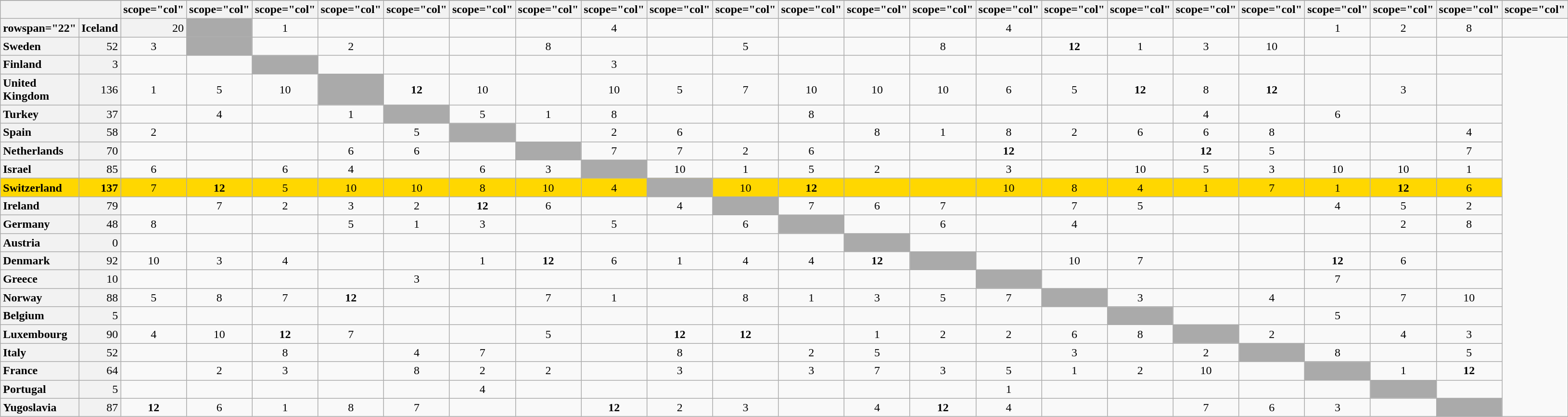<table class="wikitable plainrowheaders" style="text-align:center;">
<tr>
</tr>
<tr>
<th colspan="2"></th>
<th>scope="col" </th>
<th>scope="col" </th>
<th>scope="col" </th>
<th>scope="col" </th>
<th>scope="col" </th>
<th>scope="col" </th>
<th>scope="col" </th>
<th>scope="col" </th>
<th>scope="col" </th>
<th>scope="col" </th>
<th>scope="col" </th>
<th>scope="col" </th>
<th>scope="col" </th>
<th>scope="col" </th>
<th>scope="col" </th>
<th>scope="col" </th>
<th>scope="col" </th>
<th>scope="col" </th>
<th>scope="col" </th>
<th>scope="col" </th>
<th>scope="col" </th>
<th>scope="col" </th>
</tr>
<tr>
<th>rowspan="22" </th>
<th scope="row" style="text-align:left; background:#f2f2f2;">Iceland</th>
<td style="text-align:right; background:#f2f2f2;">20</td>
<td style="text-align:left; background:#aaa;"></td>
<td>1</td>
<td></td>
<td></td>
<td></td>
<td></td>
<td>4</td>
<td></td>
<td></td>
<td></td>
<td></td>
<td></td>
<td>4</td>
<td></td>
<td></td>
<td></td>
<td></td>
<td>1</td>
<td>2</td>
<td>8</td>
<td></td>
</tr>
<tr>
<th scope="row" style="text-align:left; background:#f2f2f2;">Sweden</th>
<td style="text-align:right; background:#f2f2f2;">52</td>
<td>3</td>
<td style="text-align:left; background:#aaa;"></td>
<td></td>
<td>2</td>
<td></td>
<td></td>
<td>8</td>
<td></td>
<td></td>
<td>5</td>
<td></td>
<td></td>
<td>8</td>
<td></td>
<td><strong>12</strong></td>
<td>1</td>
<td>3</td>
<td>10</td>
<td></td>
<td></td>
<td></td>
</tr>
<tr>
<th scope="row" style="text-align:left; background:#f2f2f2;">Finland</th>
<td style="text-align:right; background:#f2f2f2;">3</td>
<td></td>
<td></td>
<td style="text-align:left; background:#aaa;"></td>
<td></td>
<td></td>
<td></td>
<td></td>
<td>3</td>
<td></td>
<td></td>
<td></td>
<td></td>
<td></td>
<td></td>
<td></td>
<td></td>
<td></td>
<td></td>
<td></td>
<td></td>
<td></td>
</tr>
<tr>
<th scope="row" style="text-align:left; background:#f2f2f2;">United Kingdom</th>
<td style="text-align:right; background:#f2f2f2;">136</td>
<td>1</td>
<td>5</td>
<td>10</td>
<td style="text-align:left; background:#aaa;"></td>
<td><strong>12</strong></td>
<td>10</td>
<td></td>
<td>10</td>
<td>5</td>
<td>7</td>
<td>10</td>
<td>10</td>
<td>10</td>
<td>6</td>
<td>5</td>
<td><strong>12</strong></td>
<td>8</td>
<td><strong>12</strong></td>
<td></td>
<td>3</td>
<td></td>
</tr>
<tr>
<th scope="row" style="text-align:left; background:#f2f2f2;">Turkey</th>
<td style="text-align:right; background:#f2f2f2;">37</td>
<td></td>
<td>4</td>
<td></td>
<td>1</td>
<td style="text-align:left; background:#aaa;"></td>
<td>5</td>
<td>1</td>
<td>8</td>
<td></td>
<td></td>
<td>8</td>
<td></td>
<td></td>
<td></td>
<td></td>
<td></td>
<td>4</td>
<td></td>
<td>6</td>
<td></td>
<td></td>
</tr>
<tr>
<th scope="row" style="text-align:left; background:#f2f2f2;">Spain</th>
<td style="text-align:right; background:#f2f2f2;">58</td>
<td>2</td>
<td></td>
<td></td>
<td></td>
<td>5</td>
<td style="text-align:left; background:#aaa;"></td>
<td></td>
<td>2</td>
<td>6</td>
<td></td>
<td></td>
<td>8</td>
<td>1</td>
<td>8</td>
<td>2</td>
<td>6</td>
<td>6</td>
<td>8</td>
<td></td>
<td></td>
<td>4</td>
</tr>
<tr>
<th scope="row" style="text-align:left; background:#f2f2f2;">Netherlands</th>
<td style="text-align:right; background:#f2f2f2;">70</td>
<td></td>
<td></td>
<td></td>
<td>6</td>
<td>6</td>
<td></td>
<td style="text-align:left; background:#aaa;"></td>
<td>7</td>
<td>7</td>
<td>2</td>
<td>6</td>
<td></td>
<td></td>
<td><strong>12</strong></td>
<td></td>
<td></td>
<td><strong>12</strong></td>
<td>5</td>
<td></td>
<td></td>
<td>7</td>
</tr>
<tr>
<th scope="row" style="text-align:left; background:#f2f2f2;">Israel</th>
<td style="text-align:right; background:#f2f2f2;">85</td>
<td>6</td>
<td></td>
<td>6</td>
<td>4</td>
<td></td>
<td>6</td>
<td>3</td>
<td style="text-align:left; background:#aaa;"></td>
<td>10</td>
<td>1</td>
<td>5</td>
<td>2</td>
<td></td>
<td>3</td>
<td></td>
<td>10</td>
<td>5</td>
<td>3</td>
<td>10</td>
<td>10</td>
<td>1</td>
</tr>
<tr style="background:gold;">
<th scope="row" style="text-align:left; font-weight:bold; background:gold;">Switzerland</th>
<td style="text-align:right; font-weight:bold;">137</td>
<td>7</td>
<td><strong>12</strong></td>
<td>5</td>
<td>10</td>
<td>10</td>
<td>8</td>
<td>10</td>
<td>4</td>
<td style="text-align:left; background:#aaa;"></td>
<td>10</td>
<td><strong>12</strong></td>
<td></td>
<td></td>
<td>10</td>
<td>8</td>
<td>4</td>
<td>1</td>
<td>7</td>
<td>1</td>
<td><strong>12</strong></td>
<td>6</td>
</tr>
<tr>
<th scope="row" style="text-align:left; background:#f2f2f2;">Ireland</th>
<td style="text-align:right; background:#f2f2f2;">79</td>
<td></td>
<td>7</td>
<td>2</td>
<td>3</td>
<td>2</td>
<td><strong>12</strong></td>
<td>6</td>
<td></td>
<td>4</td>
<td style="text-align:left; background:#aaa;"></td>
<td>7</td>
<td>6</td>
<td>7</td>
<td></td>
<td>7</td>
<td>5</td>
<td></td>
<td></td>
<td>4</td>
<td>5</td>
<td>2</td>
</tr>
<tr>
<th scope="row" style="text-align:left; background:#f2f2f2;">Germany</th>
<td style="text-align:right; background:#f2f2f2;">48</td>
<td>8</td>
<td></td>
<td></td>
<td>5</td>
<td>1</td>
<td>3</td>
<td></td>
<td>5</td>
<td></td>
<td>6</td>
<td style="text-align:left; background:#aaa;"></td>
<td></td>
<td>6</td>
<td></td>
<td>4</td>
<td></td>
<td></td>
<td></td>
<td></td>
<td>2</td>
<td>8</td>
</tr>
<tr>
<th scope="row" style="text-align:left; background:#f2f2f2;">Austria</th>
<td style="text-align:right; background:#f2f2f2;">0</td>
<td></td>
<td></td>
<td></td>
<td></td>
<td></td>
<td></td>
<td></td>
<td></td>
<td></td>
<td></td>
<td></td>
<td style="text-align:left; background:#aaa;"></td>
<td></td>
<td></td>
<td></td>
<td></td>
<td></td>
<td></td>
<td></td>
<td></td>
<td></td>
</tr>
<tr>
<th scope="row" style="text-align:left; background:#f2f2f2;">Denmark</th>
<td style="text-align:right; background:#f2f2f2;">92</td>
<td>10</td>
<td>3</td>
<td>4</td>
<td></td>
<td></td>
<td>1</td>
<td><strong>12</strong></td>
<td>6</td>
<td>1</td>
<td>4</td>
<td>4</td>
<td><strong>12</strong></td>
<td style="text-align:left; background:#aaa;"></td>
<td></td>
<td>10</td>
<td>7</td>
<td></td>
<td></td>
<td><strong>12</strong></td>
<td>6</td>
<td></td>
</tr>
<tr>
<th scope="row" style="text-align:left; background:#f2f2f2;">Greece</th>
<td style="text-align:right; background:#f2f2f2;">10</td>
<td></td>
<td></td>
<td></td>
<td></td>
<td>3</td>
<td></td>
<td></td>
<td></td>
<td></td>
<td></td>
<td></td>
<td></td>
<td></td>
<td style="text-align:left; background:#aaa;"></td>
<td></td>
<td></td>
<td></td>
<td></td>
<td>7</td>
<td></td>
<td></td>
</tr>
<tr>
<th scope="row" style="text-align:left; background:#f2f2f2;">Norway</th>
<td style="text-align:right; background:#f2f2f2;">88</td>
<td>5</td>
<td>8</td>
<td>7</td>
<td><strong>12</strong></td>
<td></td>
<td></td>
<td>7</td>
<td>1</td>
<td></td>
<td>8</td>
<td>1</td>
<td>3</td>
<td>5</td>
<td>7</td>
<td style="text-align:left; background:#aaa;"></td>
<td>3</td>
<td></td>
<td>4</td>
<td></td>
<td>7</td>
<td>10</td>
</tr>
<tr>
<th scope="row" style="text-align:left; background:#f2f2f2;">Belgium</th>
<td style="text-align:right; background:#f2f2f2;">5</td>
<td></td>
<td></td>
<td></td>
<td></td>
<td></td>
<td></td>
<td></td>
<td></td>
<td></td>
<td></td>
<td></td>
<td></td>
<td></td>
<td></td>
<td></td>
<td style="text-align:left; background:#aaa;"></td>
<td></td>
<td></td>
<td>5</td>
<td></td>
<td></td>
</tr>
<tr>
<th scope="row" style="text-align:left; background:#f2f2f2;">Luxembourg</th>
<td style="text-align:right; background:#f2f2f2;">90</td>
<td>4</td>
<td>10</td>
<td><strong>12</strong></td>
<td>7</td>
<td></td>
<td></td>
<td>5</td>
<td></td>
<td><strong>12</strong></td>
<td><strong>12</strong></td>
<td></td>
<td>1</td>
<td>2</td>
<td>2</td>
<td>6</td>
<td>8</td>
<td style="text-align:left; background:#aaa;"></td>
<td>2</td>
<td></td>
<td>4</td>
<td>3</td>
</tr>
<tr>
<th scope="row" style="text-align:left; background:#f2f2f2;">Italy</th>
<td style="text-align:right; background:#f2f2f2;">52</td>
<td></td>
<td></td>
<td>8</td>
<td></td>
<td>4</td>
<td>7</td>
<td></td>
<td></td>
<td>8</td>
<td></td>
<td>2</td>
<td>5</td>
<td></td>
<td></td>
<td>3</td>
<td></td>
<td>2</td>
<td style="text-align:left; background:#aaa;"></td>
<td>8</td>
<td></td>
<td>5</td>
</tr>
<tr>
<th scope="row" style="text-align:left; background:#f2f2f2;">France</th>
<td style="text-align:right; background:#f2f2f2;">64</td>
<td></td>
<td>2</td>
<td>3</td>
<td></td>
<td>8</td>
<td>2</td>
<td>2</td>
<td></td>
<td>3</td>
<td></td>
<td>3</td>
<td>7</td>
<td>3</td>
<td>5</td>
<td>1</td>
<td>2</td>
<td>10</td>
<td></td>
<td style="text-align:left; background:#aaa;"></td>
<td>1</td>
<td><strong>12</strong></td>
</tr>
<tr>
<th scope="row" style="text-align:left; background:#f2f2f2;">Portugal</th>
<td style="text-align:right; background:#f2f2f2;">5</td>
<td></td>
<td></td>
<td></td>
<td></td>
<td></td>
<td>4</td>
<td></td>
<td></td>
<td></td>
<td></td>
<td></td>
<td></td>
<td></td>
<td>1</td>
<td></td>
<td></td>
<td></td>
<td></td>
<td></td>
<td style="text-align:left; background:#aaa;"></td>
<td></td>
</tr>
<tr>
<th scope="row" style="text-align:left; background:#f2f2f2;">Yugoslavia</th>
<td style="text-align:right; background:#f2f2f2;">87</td>
<td><strong>12</strong></td>
<td>6</td>
<td>1</td>
<td>8</td>
<td>7</td>
<td></td>
<td></td>
<td><strong>12</strong></td>
<td>2</td>
<td>3</td>
<td></td>
<td>4</td>
<td><strong>12</strong></td>
<td>4</td>
<td></td>
<td></td>
<td>7</td>
<td>6</td>
<td>3</td>
<td></td>
<td style="text-align:left; background:#aaa;"></td>
</tr>
</table>
